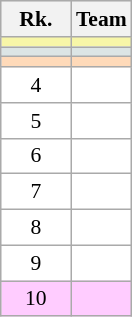<table class="wikitable" style="border:1px solid #AAAAAA;font-size:90%">
<tr bgcolor="#E4E4E4">
<th style="border-bottom:1px solid #AAAAAA" width=40>Rk.</th>
<th style="border-bottom:1px solid #AAAAAA">Team</th>
</tr>
<tr bgcolor="#F7F6A8">
<td align="center"></td>
<td></td>
</tr>
<tr bgcolor="#DCE5E5">
<td align="center"></td>
<td></td>
</tr>
<tr bgcolor="#FFDAB9">
<td align="center"></td>
<td></td>
</tr>
<tr style="background:#ffffff;">
<td align="center">4</td>
<td></td>
</tr>
<tr style="background:#ffffff;">
<td align="center">5</td>
<td></td>
</tr>
<tr style="background:#ffffff;">
<td align="center">6</td>
<td></td>
</tr>
<tr style="background:#ffffff;">
<td align="center">7</td>
<td></td>
</tr>
<tr style="background:#ffffff;">
<td align="center">8</td>
<td></td>
</tr>
<tr style="background:#ffffff;">
<td align="center">9</td>
<td></td>
</tr>
<tr style="background:#ffccff;">
<td align="center">10</td>
<td></td>
</tr>
</table>
